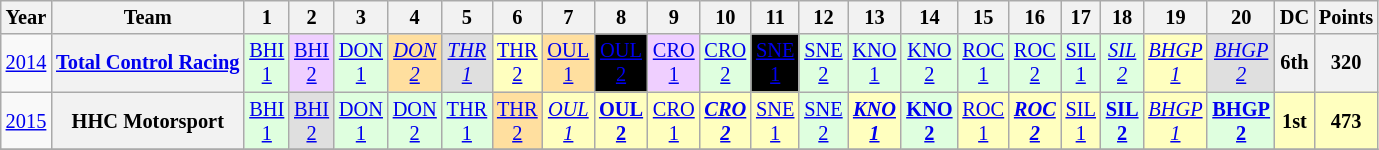<table class="wikitable" style="text-align:center; font-size:85%">
<tr>
<th>Year</th>
<th>Team</th>
<th>1</th>
<th>2</th>
<th>3</th>
<th>4</th>
<th>5</th>
<th>6</th>
<th>7</th>
<th>8</th>
<th>9</th>
<th>10</th>
<th>11</th>
<th>12</th>
<th>13</th>
<th>14</th>
<th>15</th>
<th>16</th>
<th>17</th>
<th>18</th>
<th>19</th>
<th>20</th>
<th>DC</th>
<th>Points</th>
</tr>
<tr>
<td><a href='#'>2014</a></td>
<th nowrap><a href='#'>Total Control Racing</a></th>
<td style="background:#dfffdf;"><a href='#'>BHI<br>1</a><br></td>
<td style="background:#EFCFFF;"><a href='#'>BHI<br>2</a><br></td>
<td style="background:#dfffdf;"><a href='#'>DON<br>1</a><br></td>
<td style="background:#ffdf9f;"><em><a href='#'>DON<br>2</a></em><br></td>
<td style="background:#dfdfdf;"><em><a href='#'>THR<br>1</a></em><br></td>
<td style="background:#ffffbf;"><a href='#'>THR<br>2</a><br></td>
<td style="background:#ffdf9f;"><a href='#'>OUL<br>1</a><br></td>
<td style="background:#000000; color:white;"><a href='#'>OUL<br>2</a><br></td>
<td style="background:#EFCFFF;"><a href='#'>CRO<br>1</a><br></td>
<td style="background:#dfffdf;"><a href='#'>CRO<br>2</a><br></td>
<td style="background:#000000; color:white;"><a href='#'>SNE<br>1</a><br></td>
<td style="background:#dfffdf;"><a href='#'>SNE<br>2</a><br></td>
<td style="background:#dfffdf;"><a href='#'>KNO<br>1</a><br></td>
<td style="background:#dfffdf;"><a href='#'>KNO<br>2</a><br></td>
<td style="background:#dfffdf;"><a href='#'>ROC<br>1</a><br></td>
<td style="background:#dfffdf;"><a href='#'>ROC<br>2</a><br></td>
<td style="background:#dfffdf;"><a href='#'>SIL<br>1</a><br></td>
<td style="background:#dfffdf;"><em><a href='#'>SIL<br>2</a></em><br></td>
<td style="background:#ffffbf;"><em><a href='#'>BHGP<br>1</a></em><br></td>
<td style="background:#dfdfdf;"><em><a href='#'>BHGP<br>2</a></em><br></td>
<th>6th</th>
<th>320</th>
</tr>
<tr>
<td><a href='#'>2015</a></td>
<th nowrap>HHC Motorsport</th>
<td style="background:#dfffdf;"><a href='#'>BHI<br>1</a><br></td>
<td style="background:#dfdfdf;"><a href='#'>BHI<br>2</a><br></td>
<td style="background:#dfffdf;"><a href='#'>DON<br>1</a><br></td>
<td style="background:#dfffdf;"><a href='#'>DON<br>2</a><br></td>
<td style="background:#dfffdf;"><a href='#'>THR<br>1</a><br></td>
<td style="background:#ffdf9f;"><a href='#'>THR<br>2</a><br></td>
<td style="background:#ffffbf;"><em><a href='#'>OUL<br>1</a></em><br></td>
<td style="background:#ffffbf;"><strong><a href='#'>OUL<br>2</a></strong><br></td>
<td style="background:#ffffbf;"><a href='#'>CRO<br>1</a><br></td>
<td style="background:#ffffbf;"><strong><em><a href='#'>CRO<br>2</a></em></strong><br></td>
<td style="background:#ffffbf;"><a href='#'>SNE<br>1</a><br></td>
<td style="background:#dfffdf;"><a href='#'>SNE<br>2</a><br></td>
<td style="background:#ffffbf;"><strong><em><a href='#'>KNO<br>1</a></em></strong><br></td>
<td style="background:#dfffdf;"><strong><a href='#'>KNO<br>2</a></strong><br></td>
<td style="background:#ffffbf;"><a href='#'>ROC<br>1</a><br></td>
<td style="background:#ffffbf;"><strong><em><a href='#'>ROC<br>2</a></em></strong><br></td>
<td style="background:#ffffbf;"><a href='#'>SIL<br>1</a><br></td>
<td style="background:#dfffdf;"><strong><a href='#'>SIL<br>2</a></strong><br></td>
<td style="background:#ffffbf;"><em><a href='#'>BHGP<br>1</a></em><br></td>
<td style="background:#dfffdf;"><strong><a href='#'>BHGP<br>2</a></strong><br></td>
<th style="background:#ffffbf;">1st</th>
<th style="background:#ffffbf;">473</th>
</tr>
<tr>
</tr>
</table>
